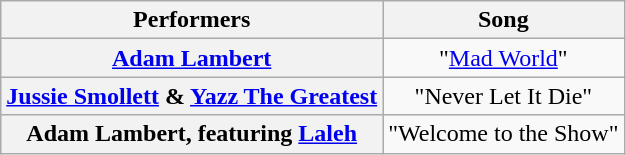<table class="wikitable" style="text-align:center;">
<tr>
<th scope="col">Performers</th>
<th scope="col">Song</th>
</tr>
<tr>
<th scope="row"><a href='#'>Adam Lambert</a></th>
<td>"<a href='#'>Mad World</a>"</td>
</tr>
<tr>
<th scope="row"><a href='#'>Jussie Smollett</a> & <a href='#'>Yazz The Greatest</a></th>
<td>"Never Let It Die"</td>
</tr>
<tr>
<th scope="row">Adam Lambert, featuring <a href='#'>Laleh</a></th>
<td>"Welcome to the Show"</td>
</tr>
</table>
